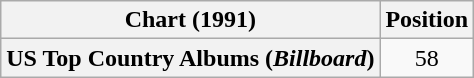<table class="wikitable plainrowheaders" style="text-align:center">
<tr>
<th scope="col">Chart (1991)</th>
<th scope="col">Position</th>
</tr>
<tr>
<th scope="row">US Top Country Albums (<em>Billboard</em>)</th>
<td>58</td>
</tr>
</table>
